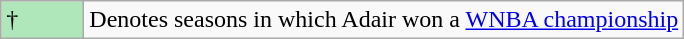<table class="wikitable">
<tr>
<td style="background:#afe6ba; width:3em;">†</td>
<td>Denotes seasons in which Adair won a <a href='#'>WNBA championship</a></td>
</tr>
</table>
